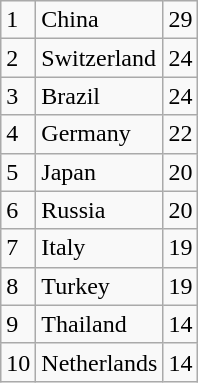<table class="wikitable">
<tr>
<td>1</td>
<td>China</td>
<td>29</td>
</tr>
<tr>
<td>2</td>
<td>Switzerland</td>
<td>24</td>
</tr>
<tr>
<td>3</td>
<td>Brazil</td>
<td>24</td>
</tr>
<tr>
<td>4</td>
<td>Germany</td>
<td>22</td>
</tr>
<tr>
<td>5</td>
<td>Japan</td>
<td>20</td>
</tr>
<tr>
<td>6</td>
<td>Russia</td>
<td>20</td>
</tr>
<tr>
<td>7</td>
<td>Italy</td>
<td>19</td>
</tr>
<tr>
<td>8</td>
<td>Turkey</td>
<td>19</td>
</tr>
<tr>
<td>9</td>
<td>Thailand</td>
<td>14</td>
</tr>
<tr>
<td>10</td>
<td>Netherlands</td>
<td>14</td>
</tr>
</table>
